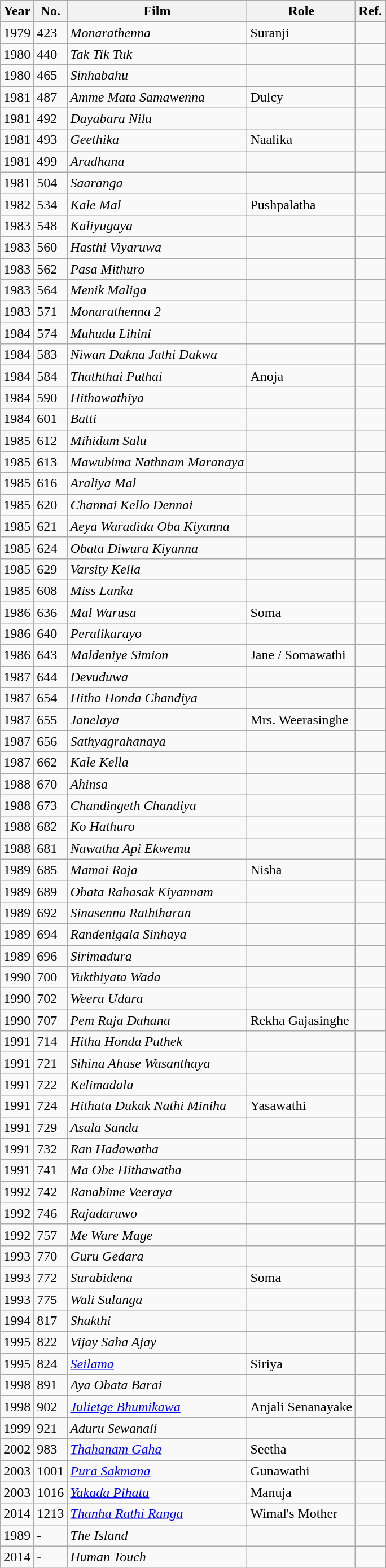<table class="wikitable">
<tr>
<th>Year</th>
<th>No.</th>
<th>Film</th>
<th>Role</th>
<th>Ref.</th>
</tr>
<tr>
<td>1979</td>
<td>423</td>
<td><em>Monarathenna</em></td>
<td>Suranji</td>
<td></td>
</tr>
<tr>
<td>1980</td>
<td>440</td>
<td><em>Tak Tik Tuk</em></td>
<td></td>
<td></td>
</tr>
<tr>
<td>1980</td>
<td>465</td>
<td><em>Sinhabahu</em></td>
<td></td>
<td></td>
</tr>
<tr>
<td>1981</td>
<td>487</td>
<td><em>Amme Mata Samawenna</em></td>
<td>Dulcy</td>
<td></td>
</tr>
<tr>
<td>1981</td>
<td>492</td>
<td><em>Dayabara Nilu</em></td>
<td></td>
<td></td>
</tr>
<tr>
<td>1981</td>
<td>493</td>
<td><em>Geethika</em></td>
<td>Naalika</td>
<td></td>
</tr>
<tr>
<td>1981</td>
<td>499</td>
<td><em>Aradhana</em></td>
<td></td>
<td></td>
</tr>
<tr>
<td>1981</td>
<td>504</td>
<td><em>Saaranga</em></td>
<td></td>
<td></td>
</tr>
<tr>
<td>1982</td>
<td>534</td>
<td><em>Kale Mal</em></td>
<td>Pushpalatha</td>
<td></td>
</tr>
<tr>
<td>1983</td>
<td>548</td>
<td><em>Kaliyugaya</em></td>
<td></td>
<td></td>
</tr>
<tr>
<td>1983</td>
<td>560</td>
<td><em>Hasthi Viyaruwa</em></td>
<td></td>
<td></td>
</tr>
<tr>
<td>1983</td>
<td>562</td>
<td><em>Pasa Mithuro</em></td>
<td></td>
<td></td>
</tr>
<tr>
<td>1983</td>
<td>564</td>
<td><em>Menik Maliga</em></td>
<td></td>
<td></td>
</tr>
<tr>
<td>1983</td>
<td>571</td>
<td><em>Monarathenna 2</em></td>
<td></td>
<td></td>
</tr>
<tr>
<td>1984</td>
<td>574</td>
<td><em>Muhudu Lihini</em></td>
<td></td>
<td></td>
</tr>
<tr>
<td>1984</td>
<td>583</td>
<td><em>Niwan Dakna Jathi Dakwa</em></td>
<td></td>
<td></td>
</tr>
<tr>
<td>1984</td>
<td>584</td>
<td><em>Thaththai Puthai</em></td>
<td>Anoja</td>
<td></td>
</tr>
<tr>
<td>1984</td>
<td>590</td>
<td><em>Hithawathiya</em></td>
<td></td>
<td></td>
</tr>
<tr>
<td>1984</td>
<td>601</td>
<td><em>Batti</em></td>
<td></td>
<td></td>
</tr>
<tr>
<td>1985</td>
<td>612</td>
<td><em>Mihidum Salu</em></td>
<td></td>
<td></td>
</tr>
<tr>
<td>1985</td>
<td>613</td>
<td><em>Mawubima Nathnam Maranaya</em></td>
<td></td>
<td></td>
</tr>
<tr>
<td>1985</td>
<td>616</td>
<td><em>Araliya Mal</em></td>
<td></td>
<td></td>
</tr>
<tr>
<td>1985</td>
<td>620</td>
<td><em>Channai Kello Dennai</em></td>
<td></td>
<td></td>
</tr>
<tr>
<td>1985</td>
<td>621</td>
<td><em>Aeya Waradida Oba Kiyanna</em></td>
<td></td>
<td></td>
</tr>
<tr>
<td>1985</td>
<td>624</td>
<td><em>Obata Diwura Kiyanna</em></td>
<td></td>
<td></td>
</tr>
<tr>
<td>1985</td>
<td>629</td>
<td><em>Varsity Kella</em></td>
<td></td>
<td></td>
</tr>
<tr>
<td>1985</td>
<td>608</td>
<td><em>Miss Lanka</em></td>
<td></td>
<td></td>
</tr>
<tr>
<td>1986</td>
<td>636</td>
<td><em>Mal Warusa</em></td>
<td>Soma</td>
<td></td>
</tr>
<tr>
<td>1986</td>
<td>640</td>
<td><em>Peralikarayo</em></td>
<td></td>
<td></td>
</tr>
<tr>
<td>1986</td>
<td>643</td>
<td><em>Maldeniye Simion</em></td>
<td>Jane / Somawathi</td>
<td></td>
</tr>
<tr>
<td>1987</td>
<td>644</td>
<td><em>Devuduwa</em></td>
<td></td>
<td></td>
</tr>
<tr>
<td>1987</td>
<td>654</td>
<td><em>Hitha Honda Chandiya</em></td>
<td></td>
<td></td>
</tr>
<tr>
<td>1987</td>
<td>655</td>
<td><em>Janelaya</em></td>
<td>Mrs. Weerasinghe</td>
<td></td>
</tr>
<tr>
<td>1987</td>
<td>656</td>
<td><em>Sathyagrahanaya</em></td>
<td></td>
<td></td>
</tr>
<tr>
<td>1987</td>
<td>662</td>
<td><em>Kale Kella</em></td>
<td></td>
<td></td>
</tr>
<tr>
<td>1988</td>
<td>670</td>
<td><em>Ahinsa</em></td>
<td></td>
<td></td>
</tr>
<tr>
<td>1988</td>
<td>673</td>
<td><em>Chandingeth Chandiya</em></td>
<td></td>
<td></td>
</tr>
<tr>
<td>1988</td>
<td>682</td>
<td><em>Ko Hathuro</em></td>
<td></td>
<td></td>
</tr>
<tr>
<td>1988</td>
<td>681</td>
<td><em>Nawatha Api Ekwemu</em></td>
<td></td>
</tr>
<tr>
<td>1989</td>
<td>685</td>
<td><em>Mamai Raja</em></td>
<td>Nisha</td>
<td></td>
</tr>
<tr>
<td>1989</td>
<td>689</td>
<td><em>Obata Rahasak Kiyannam</em></td>
<td></td>
<td></td>
</tr>
<tr>
<td>1989</td>
<td>692</td>
<td><em>Sinasenna Raththaran</em></td>
<td></td>
<td></td>
</tr>
<tr>
<td>1989</td>
<td>694</td>
<td><em>Randenigala Sinhaya</em></td>
<td></td>
<td></td>
</tr>
<tr>
<td>1989</td>
<td>696</td>
<td><em>Sirimadura</em></td>
<td></td>
<td></td>
</tr>
<tr>
<td>1990</td>
<td>700</td>
<td><em>Yukthiyata Wada</em></td>
<td></td>
<td></td>
</tr>
<tr>
<td>1990</td>
<td>702</td>
<td><em>Weera Udara</em></td>
<td></td>
<td></td>
</tr>
<tr>
<td>1990</td>
<td>707</td>
<td><em>Pem Raja Dahana</em></td>
<td>Rekha Gajasinghe</td>
<td></td>
</tr>
<tr>
<td>1991</td>
<td>714</td>
<td><em>Hitha Honda Puthek</em></td>
<td></td>
<td></td>
</tr>
<tr>
<td>1991</td>
<td>721</td>
<td><em>Sihina Ahase Wasanthaya</em></td>
<td></td>
<td></td>
</tr>
<tr>
<td>1991</td>
<td>722</td>
<td><em>Kelimadala</em></td>
<td></td>
<td></td>
</tr>
<tr>
<td>1991</td>
<td>724</td>
<td><em>Hithata Dukak Nathi Miniha</em></td>
<td>Yasawathi</td>
<td></td>
</tr>
<tr>
<td>1991</td>
<td>729</td>
<td><em>Asala Sanda</em></td>
<td></td>
<td></td>
</tr>
<tr>
<td>1991</td>
<td>732</td>
<td><em>Ran Hadawatha</em></td>
<td></td>
<td></td>
</tr>
<tr>
<td>1991</td>
<td>741</td>
<td><em>Ma Obe Hithawatha</em></td>
<td></td>
<td></td>
</tr>
<tr>
<td>1992</td>
<td>742</td>
<td><em>Ranabime Veeraya</em></td>
<td></td>
<td></td>
</tr>
<tr>
<td>1992</td>
<td>746</td>
<td><em>Rajadaruwo</em></td>
<td></td>
<td></td>
</tr>
<tr>
<td>1992</td>
<td>757</td>
<td><em>Me Ware Mage</em></td>
<td></td>
<td></td>
</tr>
<tr>
<td>1993</td>
<td>770</td>
<td><em>Guru Gedara</em></td>
<td></td>
<td></td>
</tr>
<tr>
<td>1993</td>
<td>772</td>
<td><em>Surabidena</em></td>
<td>Soma</td>
<td></td>
</tr>
<tr>
<td>1993</td>
<td>775</td>
<td><em>Wali Sulanga</em></td>
<td></td>
<td></td>
</tr>
<tr>
<td>1994</td>
<td>817</td>
<td><em>Shakthi</em></td>
<td></td>
<td></td>
</tr>
<tr>
<td>1995</td>
<td>822</td>
<td><em>Vijay Saha Ajay</em></td>
<td></td>
<td></td>
</tr>
<tr>
<td>1995</td>
<td>824</td>
<td><em><a href='#'>Seilama</a></em></td>
<td>Siriya</td>
<td></td>
</tr>
<tr>
<td>1998</td>
<td>891</td>
<td><em>Aya Obata Barai</em></td>
<td></td>
<td></td>
</tr>
<tr>
<td>1998</td>
<td>902</td>
<td><em><a href='#'>Julietge Bhumikawa</a></em></td>
<td>Anjali Senanayake</td>
<td></td>
</tr>
<tr>
<td>1999</td>
<td>921</td>
<td><em>Aduru Sewanali</em></td>
<td></td>
<td></td>
</tr>
<tr>
<td>2002</td>
<td>983</td>
<td><em><a href='#'>Thahanam Gaha</a></em></td>
<td>Seetha</td>
<td></td>
</tr>
<tr>
<td>2003</td>
<td>1001</td>
<td><em><a href='#'>Pura Sakmana</a></em></td>
<td>Gunawathi</td>
<td></td>
</tr>
<tr>
<td>2003</td>
<td>1016</td>
<td><em><a href='#'>Yakada Pihatu</a></em></td>
<td>Manuja</td>
<td></td>
</tr>
<tr>
<td>2014</td>
<td>1213</td>
<td><em><a href='#'>Thanha Rathi Ranga</a></em></td>
<td>Wimal's Mother</td>
<td></td>
</tr>
<tr>
<td>1989</td>
<td>-</td>
<td><em>The Island</em></td>
<td></td>
<td></td>
</tr>
<tr>
<td>2014</td>
<td>-</td>
<td><em>Human Touch</em></td>
<td></td>
<td></td>
</tr>
</table>
